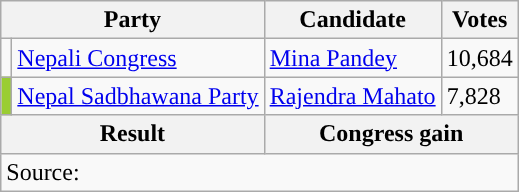<table class="wikitable">
<tr>
<th colspan="2">Party</th>
<th>Candidate</th>
<th>Votes</th>
</tr>
<tr>
<td style="background-color:"></td>
<td><a href='#'>Nepali Congress</a></td>
<td><a href='#'>Mina Pandey</a></td>
<td>10,684</td>
</tr>
<tr>
<td style="background-color:yellowgreen"></td>
<td><a href='#'>Nepal Sadbhawana Party</a></td>
<td><a href='#'>Rajendra Mahato</a></td>
<td>7,828</td>
</tr>
<tr>
<th colspan="2">Result</th>
<th colspan="2">Congress gain</th>
</tr>
<tr>
<td colspan="4">Source: </td>
</tr>
</table>
